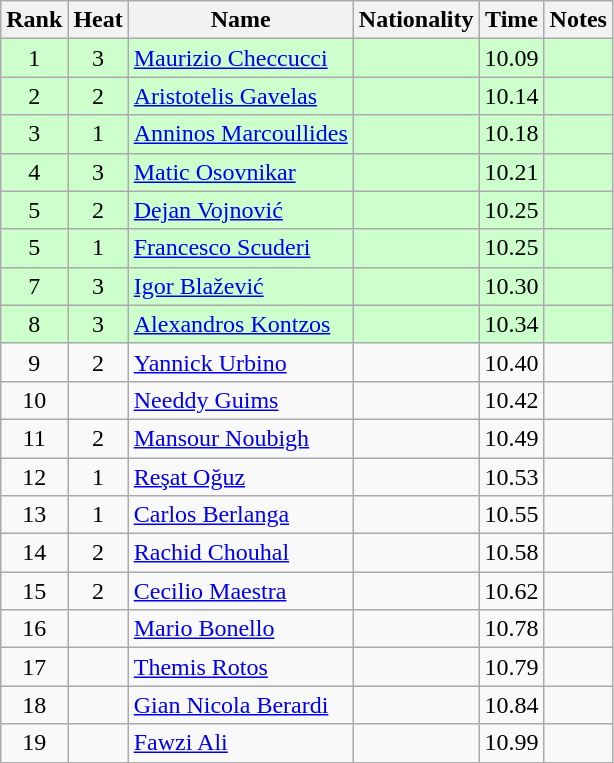<table class="wikitable sortable" style="text-align:center">
<tr>
<th>Rank</th>
<th>Heat</th>
<th>Name</th>
<th>Nationality</th>
<th>Time</th>
<th>Notes</th>
</tr>
<tr bgcolor=ccffcc>
<td>1</td>
<td>3</td>
<td align=left><a href='#'>Maurizio Checcucci</a></td>
<td align=left></td>
<td>10.09</td>
<td></td>
</tr>
<tr bgcolor=ccffcc>
<td>2</td>
<td>2</td>
<td align=left><a href='#'>Aristotelis Gavelas</a></td>
<td align=left></td>
<td>10.14</td>
<td></td>
</tr>
<tr bgcolor=ccffcc>
<td>3</td>
<td>1</td>
<td align=left><a href='#'>Anninos Marcoullides</a></td>
<td align=left></td>
<td>10.18</td>
<td></td>
</tr>
<tr bgcolor=ccffcc>
<td>4</td>
<td>3</td>
<td align=left><a href='#'>Matic Osovnikar</a></td>
<td align=left></td>
<td>10.21</td>
<td></td>
</tr>
<tr bgcolor=ccffcc>
<td>5</td>
<td>2</td>
<td align=left><a href='#'>Dejan Vojnović</a></td>
<td align=left></td>
<td>10.25</td>
<td></td>
</tr>
<tr bgcolor=ccffcc>
<td>5</td>
<td>1</td>
<td align=left><a href='#'>Francesco Scuderi</a></td>
<td align=left></td>
<td>10.25</td>
<td></td>
</tr>
<tr bgcolor=ccffcc>
<td>7</td>
<td>3</td>
<td align=left><a href='#'>Igor Blažević</a></td>
<td align=left></td>
<td>10.30</td>
<td></td>
</tr>
<tr bgcolor=ccffcc>
<td>8</td>
<td>3</td>
<td align=left><a href='#'>Alexandros Kontzos</a></td>
<td align=left></td>
<td>10.34</td>
<td></td>
</tr>
<tr>
<td>9</td>
<td>2</td>
<td align=left><a href='#'>Yannick Urbino</a></td>
<td align=left></td>
<td>10.40</td>
<td></td>
</tr>
<tr>
<td>10</td>
<td></td>
<td align=left><a href='#'>Needdy Guims</a></td>
<td align=left></td>
<td>10.42</td>
<td></td>
</tr>
<tr>
<td>11</td>
<td>2</td>
<td align=left><a href='#'>Mansour Noubigh</a></td>
<td align=left></td>
<td>10.49</td>
<td></td>
</tr>
<tr>
<td>12</td>
<td>1</td>
<td align=left><a href='#'>Reşat Oğuz</a></td>
<td align=left></td>
<td>10.53</td>
<td></td>
</tr>
<tr>
<td>13</td>
<td>1</td>
<td align=left><a href='#'>Carlos Berlanga</a></td>
<td align=left></td>
<td>10.55</td>
<td></td>
</tr>
<tr>
<td>14</td>
<td>2</td>
<td align=left><a href='#'>Rachid Chouhal</a></td>
<td align=left></td>
<td>10.58</td>
<td></td>
</tr>
<tr>
<td>15</td>
<td>2</td>
<td align=left><a href='#'>Cecilio Maestra</a></td>
<td align=left></td>
<td>10.62</td>
<td></td>
</tr>
<tr>
<td>16</td>
<td></td>
<td align=left><a href='#'>Mario Bonello</a></td>
<td align=left></td>
<td>10.78</td>
<td></td>
</tr>
<tr>
<td>17</td>
<td></td>
<td align=left><a href='#'>Themis Rotos</a></td>
<td align=left></td>
<td>10.79</td>
<td></td>
</tr>
<tr>
<td>18</td>
<td></td>
<td align=left><a href='#'>Gian Nicola Berardi</a></td>
<td align=left></td>
<td>10.84</td>
<td></td>
</tr>
<tr>
<td>19</td>
<td></td>
<td align=left><a href='#'>Fawzi Ali</a></td>
<td align=left></td>
<td>10.99</td>
<td></td>
</tr>
</table>
